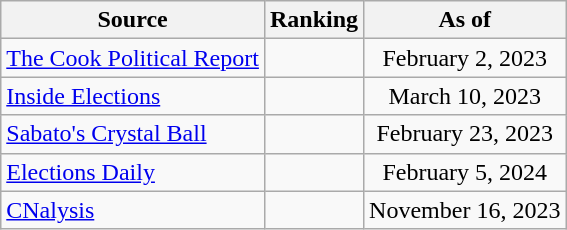<table class="wikitable" style="text-align:center">
<tr>
<th>Source</th>
<th>Ranking</th>
<th>As of</th>
</tr>
<tr>
<td style="text-align:left"><a href='#'>The Cook Political Report</a></td>
<td></td>
<td>February 2, 2023</td>
</tr>
<tr>
<td style="text-align:left"><a href='#'>Inside Elections</a></td>
<td></td>
<td>March 10, 2023</td>
</tr>
<tr>
<td style="text-align:left"><a href='#'>Sabato's Crystal Ball</a></td>
<td></td>
<td>February 23, 2023</td>
</tr>
<tr>
<td style="text-align:left"><a href='#'>Elections Daily</a></td>
<td></td>
<td>February 5, 2024</td>
</tr>
<tr>
<td style="text-align:left"><a href='#'>CNalysis</a></td>
<td></td>
<td>November 16, 2023</td>
</tr>
</table>
